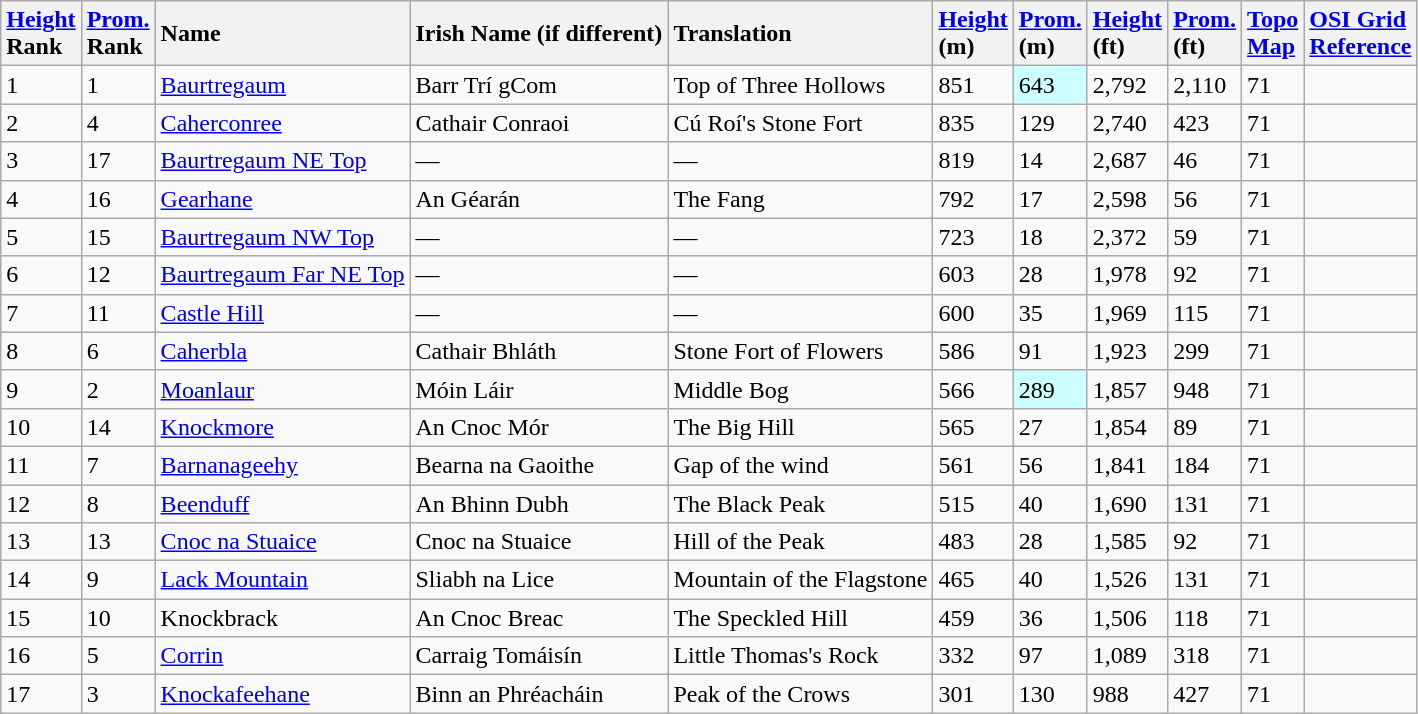<table class="wikitable sortable" style="text-align:left">
<tr>
<th style="text-align:left"><a href='#'>Height</a><br>Rank</th>
<th style="text-align:left"><a href='#'>Prom.</a><br>Rank</th>
<th style="text-align:left">Name</th>
<th style="text-align:left">Irish Name (if different)</th>
<th style="text-align:left">Translation</th>
<th style="text-align:left"><a href='#'>Height</a><br>(m)</th>
<th style="text-align:left"><a href='#'>Prom.</a><br>(m)</th>
<th style="text-align:left"><a href='#'>Height</a><br>(ft)</th>
<th style="text-align:left"><a href='#'>Prom.</a><br>(ft)</th>
<th style="text-align:left"><a href='#'>Topo<br>Map</a></th>
<th style="text-align:left"><a href='#'>OSI Grid<br>Reference</a></th>
</tr>
<tr>
<td>1</td>
<td>1</td>
<td><a href='#'>Baurtregaum</a></td>
<td>Barr Trí gCom</td>
<td>Top of Three Hollows</td>
<td>851</td>
<td style="background:#cff;text-align:left">643</td>
<td>2,792</td>
<td>2,110</td>
<td>71</td>
<td></td>
</tr>
<tr>
<td>2</td>
<td>4</td>
<td><a href='#'>Caherconree</a></td>
<td>Cathair Conraoi</td>
<td>Cú Roí's Stone Fort</td>
<td>835</td>
<td>129</td>
<td>2,740</td>
<td>423</td>
<td>71</td>
<td></td>
</tr>
<tr>
<td>3</td>
<td>17</td>
<td><a href='#'>Baurtregaum NE Top</a></td>
<td>—</td>
<td>—</td>
<td>819</td>
<td>14</td>
<td>2,687</td>
<td>46</td>
<td>71</td>
<td></td>
</tr>
<tr>
<td>4</td>
<td>16</td>
<td><a href='#'>Gearhane</a></td>
<td>An Géarán</td>
<td>The Fang</td>
<td>792</td>
<td>17</td>
<td>2,598</td>
<td>56</td>
<td>71</td>
<td></td>
</tr>
<tr>
<td>5</td>
<td>15</td>
<td><a href='#'>Baurtregaum NW Top</a></td>
<td>—</td>
<td>—</td>
<td>723</td>
<td>18</td>
<td>2,372</td>
<td>59</td>
<td>71</td>
<td></td>
</tr>
<tr>
<td>6</td>
<td>12</td>
<td><a href='#'>Baurtregaum Far NE Top</a></td>
<td>—</td>
<td>—</td>
<td>603</td>
<td>28</td>
<td>1,978</td>
<td>92</td>
<td>71</td>
<td></td>
</tr>
<tr>
<td>7</td>
<td>11</td>
<td><a href='#'>Castle Hill</a></td>
<td>—</td>
<td>—</td>
<td>600</td>
<td>35</td>
<td>1,969</td>
<td>115</td>
<td>71</td>
<td></td>
</tr>
<tr>
<td>8</td>
<td>6</td>
<td><a href='#'>Caherbla</a></td>
<td>Cathair Bhláth</td>
<td>Stone Fort of Flowers</td>
<td>586</td>
<td>91</td>
<td>1,923</td>
<td>299</td>
<td>71</td>
<td></td>
</tr>
<tr>
<td>9</td>
<td>2</td>
<td><a href='#'>Moanlaur</a></td>
<td>Móin Láir</td>
<td>Middle Bog</td>
<td>566</td>
<td style="background:#cff;text-align:left">289</td>
<td>1,857</td>
<td>948</td>
<td>71</td>
<td></td>
</tr>
<tr>
<td>10</td>
<td>14</td>
<td><a href='#'>Knockmore</a></td>
<td>An Cnoc Mór</td>
<td>The Big Hill</td>
<td>565</td>
<td>27</td>
<td>1,854</td>
<td>89</td>
<td>71</td>
<td></td>
</tr>
<tr>
<td>11</td>
<td>7</td>
<td><a href='#'>Barnanageehy</a></td>
<td>Bearna na Gaoithe</td>
<td>Gap of the wind</td>
<td>561</td>
<td>56</td>
<td>1,841</td>
<td>184</td>
<td>71</td>
<td></td>
</tr>
<tr>
<td>12</td>
<td>8</td>
<td><a href='#'>Beenduff</a></td>
<td>An Bhinn Dubh</td>
<td>The Black Peak</td>
<td>515</td>
<td>40</td>
<td>1,690</td>
<td>131</td>
<td>71</td>
<td></td>
</tr>
<tr>
<td>13</td>
<td>13</td>
<td><a href='#'>Cnoc na Stuaice</a></td>
<td>Cnoc na Stuaice</td>
<td>Hill of the Peak</td>
<td>483</td>
<td>28</td>
<td>1,585</td>
<td>92</td>
<td>71</td>
<td></td>
</tr>
<tr>
<td>14</td>
<td>9</td>
<td><a href='#'>Lack Mountain</a></td>
<td>Sliabh na Lice</td>
<td>Mountain of the Flagstone</td>
<td>465</td>
<td>40</td>
<td>1,526</td>
<td>131</td>
<td>71</td>
<td></td>
</tr>
<tr>
<td>15</td>
<td>10</td>
<td>Knockbrack</td>
<td>An Cnoc Breac</td>
<td>The Speckled Hill</td>
<td>459</td>
<td>36</td>
<td>1,506</td>
<td>118</td>
<td>71</td>
<td></td>
</tr>
<tr>
<td>16</td>
<td>5</td>
<td><a href='#'>Corrin</a></td>
<td>Carraig Tomáisín</td>
<td>Little Thomas's Rock</td>
<td>332</td>
<td>97</td>
<td>1,089</td>
<td>318</td>
<td>71</td>
<td></td>
</tr>
<tr>
<td>17</td>
<td>3</td>
<td><a href='#'>Knockafeehane</a></td>
<td>Binn an Phréacháin</td>
<td>Peak of the Crows</td>
<td>301</td>
<td>130</td>
<td>988</td>
<td>427</td>
<td>71</td>
<td></td>
</tr>
</table>
